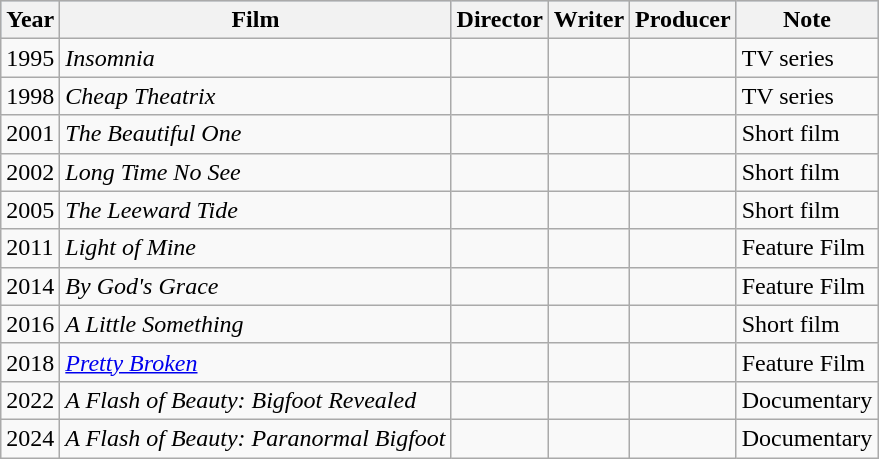<table class="wikitable sortable">
<tr style="background:#b0c4de; text-align:center;">
<th>Year</th>
<th>Film</th>
<th>Director</th>
<th>Writer</th>
<th>Producer</th>
<th>Note</th>
</tr>
<tr>
<td>1995</td>
<td><em>Insomnia</em></td>
<td></td>
<td></td>
<td></td>
<td>TV series</td>
</tr>
<tr>
<td>1998</td>
<td><em>Cheap Theatrix</em></td>
<td></td>
<td></td>
<td></td>
<td>TV series</td>
</tr>
<tr>
<td>2001</td>
<td><em>The Beautiful One</em></td>
<td></td>
<td></td>
<td></td>
<td>Short film</td>
</tr>
<tr>
<td>2002</td>
<td><em>Long Time No See</em></td>
<td></td>
<td></td>
<td></td>
<td>Short film</td>
</tr>
<tr>
<td>2005</td>
<td><em>The Leeward Tide</em></td>
<td></td>
<td></td>
<td></td>
<td>Short film</td>
</tr>
<tr>
<td>2011</td>
<td><em>Light of Mine</em></td>
<td></td>
<td></td>
<td></td>
<td>Feature Film</td>
</tr>
<tr>
<td>2014</td>
<td><em>By God's Grace</em></td>
<td></td>
<td></td>
<td></td>
<td>Feature Film</td>
</tr>
<tr>
<td>2016</td>
<td><em>A Little Something</em></td>
<td></td>
<td></td>
<td></td>
<td>Short film</td>
</tr>
<tr>
<td>2018</td>
<td><em><a href='#'>Pretty Broken</a></em></td>
<td></td>
<td></td>
<td></td>
<td>Feature Film</td>
</tr>
<tr>
<td>2022</td>
<td><em>A Flash of Beauty: Bigfoot Revealed</em></td>
<td></td>
<td></td>
<td></td>
<td>Documentary</td>
</tr>
<tr>
<td>2024</td>
<td><em>A Flash of Beauty: Paranormal Bigfoot</em></td>
<td></td>
<td></td>
<td></td>
<td>Documentary</td>
</tr>
</table>
